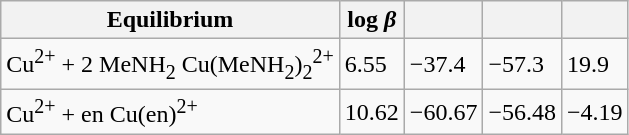<table class="wikitable">
<tr>
<th>Equilibrium</th>
<th>log <em>β</em></th>
<th></th>
<th></th>
<th></th>
</tr>
<tr>
<td>Cu<sup>2+</sup> + 2 MeNH<sub>2</sub>  Cu(MeNH<sub>2</sub>)<sub>2</sub><sup>2+</sup></td>
<td>6.55</td>
<td>−37.4</td>
<td>−57.3</td>
<td>19.9</td>
</tr>
<tr>
<td>Cu<sup>2+</sup> + en  Cu(en)<sup>2+</sup></td>
<td>10.62</td>
<td>−60.67</td>
<td>−56.48</td>
<td>−4.19</td>
</tr>
</table>
